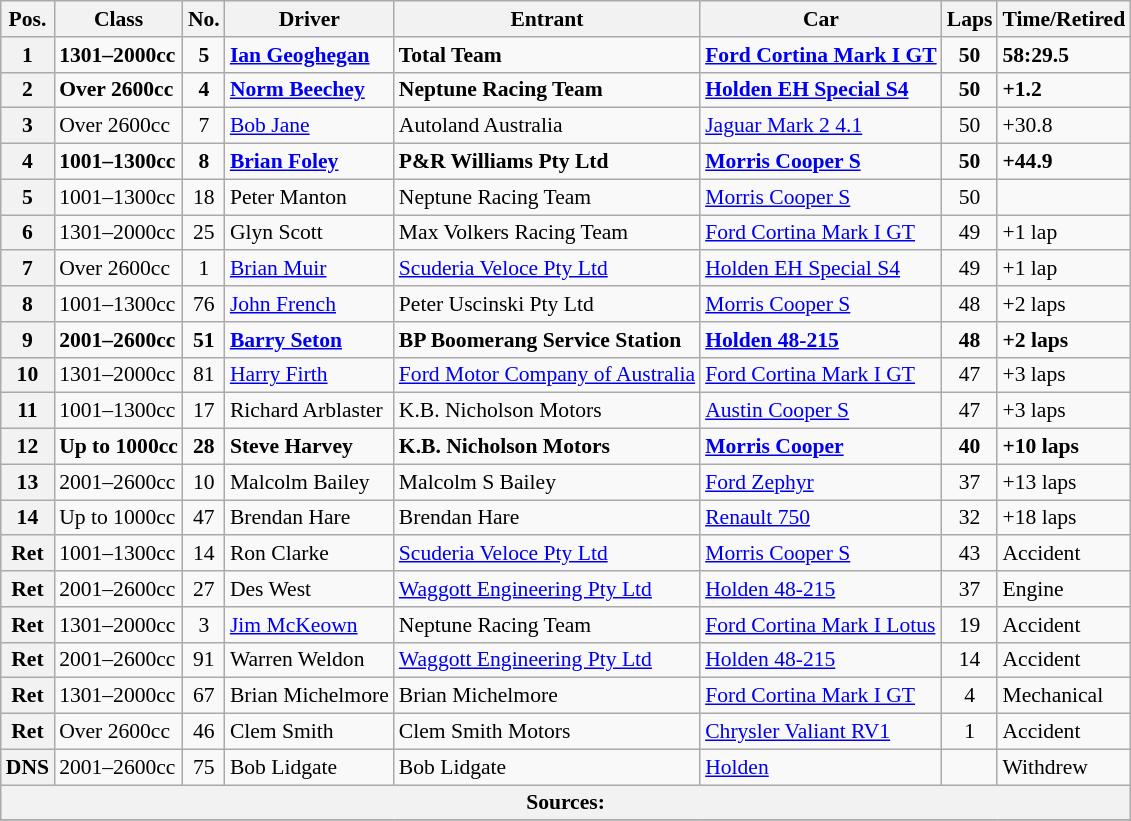<table class="wikitable" style="font-size: 90%">
<tr>
<th>Pos.</th>
<th>Class</th>
<th>No.</th>
<th>Driver</th>
<th>Entrant</th>
<th>Car</th>
<th>Laps</th>
<th>Time/Retired</th>
</tr>
<tr style="font-weight: bold">
<th>1</th>
<td>1301–2000cc</td>
<td align="center">5</td>
<td> <a href='#'>Ian Geoghegan</a></td>
<td>Total Team</td>
<td><a href='#'>Ford Cortina Mark I GT</a></td>
<td align="center">50</td>
<td>58:29.5</td>
</tr>
<tr style="font-weight: bold">
<th>2</th>
<td>Over 2600cc</td>
<td align="center">4</td>
<td> <a href='#'>Norm Beechey</a></td>
<td>Neptune Racing Team</td>
<td><a href='#'>Holden EH Special S4</a></td>
<td align="center">50</td>
<td>+1.2</td>
</tr>
<tr>
<th>3</th>
<td>Over 2600cc</td>
<td align="center">7</td>
<td> <a href='#'>Bob Jane</a></td>
<td>Autoland Australia</td>
<td><a href='#'>Jaguar Mark 2 4.1</a></td>
<td align="center">50</td>
<td>+30.8</td>
</tr>
<tr style="font-weight: bold">
<th>4</th>
<td>1001–1300cc</td>
<td align="center">8</td>
<td> <a href='#'>Brian Foley</a></td>
<td>P&R Williams Pty Ltd</td>
<td><a href='#'>Morris Cooper S</a></td>
<td align="center">50</td>
<td>+44.9</td>
</tr>
<tr>
<th>5</th>
<td>1001–1300cc</td>
<td align="center">18</td>
<td> Peter Manton</td>
<td>Neptune Racing Team</td>
<td><a href='#'>Morris Cooper S</a></td>
<td align="center">50</td>
<td></td>
</tr>
<tr>
<th>6</th>
<td>1301–2000cc</td>
<td align="center">25</td>
<td> Glyn Scott</td>
<td>Max Volkers Racing Team</td>
<td><a href='#'>Ford Cortina Mark I GT</a></td>
<td align="center">49</td>
<td>+1 lap</td>
</tr>
<tr>
<th>7</th>
<td>Over 2600cc</td>
<td align="center">1</td>
<td> <a href='#'>Brian Muir</a></td>
<td><a href='#'>Scuderia Veloce Pty Ltd</a></td>
<td><a href='#'>Holden EH Special S4</a></td>
<td align="center">49</td>
<td>+1 lap</td>
</tr>
<tr>
<th>8</th>
<td>1001–1300cc</td>
<td align="center">76</td>
<td> <a href='#'>John French</a></td>
<td>Peter Uscinski Pty Ltd</td>
<td><a href='#'>Morris Cooper S</a></td>
<td align="center">48</td>
<td>+2 laps</td>
</tr>
<tr style="font-weight: bold">
<th>9</th>
<td>2001–2600cc</td>
<td align="center">51</td>
<td> <a href='#'>Barry Seton</a></td>
<td>BP Boomerang Service Station</td>
<td><a href='#'>Holden 48-215</a></td>
<td align="center">48</td>
<td>+2 laps</td>
</tr>
<tr>
<th>10</th>
<td>1301–2000cc</td>
<td align="center">81</td>
<td> <a href='#'>Harry Firth</a></td>
<td><a href='#'>Ford Motor Company of Australia</a></td>
<td><a href='#'>Ford Cortina Mark I GT</a></td>
<td align="center">47</td>
<td>+3 laps</td>
</tr>
<tr>
<th>11</th>
<td>1001–1300cc</td>
<td align="center">17</td>
<td> Richard Arblaster</td>
<td>K.B. Nicholson Motors</td>
<td><a href='#'>Austin Cooper S</a></td>
<td align="center">47</td>
<td>+3 laps</td>
</tr>
<tr style="font-weight: bold">
<th>12</th>
<td>Up to 1000cc</td>
<td align="center">28</td>
<td> Steve Harvey</td>
<td>K.B. Nicholson Motors</td>
<td><a href='#'>Morris Cooper</a></td>
<td align="center">40</td>
<td>+10 laps</td>
</tr>
<tr>
<th>13</th>
<td>2001–2600cc</td>
<td align="center">10</td>
<td> Malcolm Bailey</td>
<td>Malcolm S Bailey</td>
<td><a href='#'>Ford Zephyr</a></td>
<td align="center">37</td>
<td>+13 laps</td>
</tr>
<tr>
<th>14</th>
<td>Up to 1000cc</td>
<td align="center">47</td>
<td> Brendan Hare</td>
<td>Brendan Hare</td>
<td><a href='#'>Renault 750</a></td>
<td align="center">32</td>
<td>+18 laps</td>
</tr>
<tr>
<th>Ret</th>
<td>1001–1300cc</td>
<td align="center">14</td>
<td> Ron Clarke</td>
<td><a href='#'>Scuderia Veloce Pty Ltd</a></td>
<td><a href='#'>Morris Cooper S</a></td>
<td align="center">43</td>
<td>Accident</td>
</tr>
<tr>
<th>Ret</th>
<td>2001–2600cc</td>
<td align="center">27</td>
<td> Des West</td>
<td><a href='#'>Waggott Engineering Pty Ltd</a></td>
<td><a href='#'>Holden 48-215</a></td>
<td align="center">37</td>
<td>Engine</td>
</tr>
<tr>
<th>Ret</th>
<td>1301–2000cc</td>
<td align="center">3</td>
<td> <a href='#'>Jim McKeown</a></td>
<td>Neptune Racing Team</td>
<td><a href='#'>Ford Cortina Mark I Lotus</a></td>
<td align="center">19</td>
<td>Accident</td>
</tr>
<tr>
<th>Ret</th>
<td>2001–2600cc</td>
<td align="center">91</td>
<td> Warren Weldon</td>
<td><a href='#'>Waggott Engineering Pty Ltd</a></td>
<td><a href='#'>Holden 48-215</a></td>
<td align="center">14</td>
<td>Accident</td>
</tr>
<tr>
<th>Ret</th>
<td>1301–2000cc</td>
<td align="center">67</td>
<td> Brian Michelmore</td>
<td>Brian Michelmore</td>
<td><a href='#'>Ford Cortina Mark I GT</a></td>
<td align="center">4</td>
<td>Mechanical</td>
</tr>
<tr>
<th>Ret</th>
<td>Over 2600cc</td>
<td align="center">46</td>
<td> Clem Smith</td>
<td>Clem Smith Motors</td>
<td><a href='#'>Chrysler Valiant RV1</a></td>
<td align="center">1</td>
<td>Accident</td>
</tr>
<tr>
<th>DNS</th>
<td>2001–2600cc</td>
<td align="center">75</td>
<td> Bob Lidgate</td>
<td>Bob Lidgate</td>
<td><a href='#'>Holden</a></td>
<td></td>
<td>Withdrew</td>
</tr>
<tr>
<th colspan="8">Sources:</th>
</tr>
<tr>
</tr>
</table>
